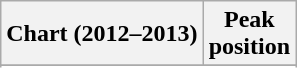<table class="wikitable sortable">
<tr>
<th align="left">Chart (2012–2013)</th>
<th align="center">Peak<br>position</th>
</tr>
<tr>
</tr>
<tr>
</tr>
<tr>
</tr>
</table>
